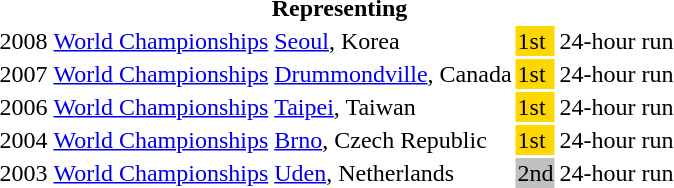<table>
<tr>
<th colspan="6">Representing </th>
</tr>
<tr>
<td>2008</td>
<td><a href='#'>World Championships</a></td>
<td><a href='#'>Seoul</a>, Korea</td>
<td bgcolor="gold">1st</td>
<td>24-hour run</td>
<td></td>
</tr>
<tr>
<td>2007</td>
<td><a href='#'>World Championships</a></td>
<td><a href='#'>Drummondville</a>, Canada</td>
<td bgcolor="gold">1st</td>
<td>24-hour run</td>
<td></td>
</tr>
<tr>
<td>2006</td>
<td><a href='#'>World Championships</a></td>
<td><a href='#'>Taipei</a>, Taiwan</td>
<td bgcolor="gold">1st</td>
<td>24-hour run</td>
<td></td>
</tr>
<tr>
<td>2004</td>
<td><a href='#'>World Championships</a></td>
<td><a href='#'>Brno</a>, Czech Republic</td>
<td bgcolor="gold">1st</td>
<td>24-hour run</td>
<td></td>
</tr>
<tr>
<td>2003</td>
<td><a href='#'>World Championships</a></td>
<td><a href='#'>Uden</a>, Netherlands</td>
<td bgcolor="silver">2nd</td>
<td>24-hour run</td>
<td></td>
</tr>
</table>
